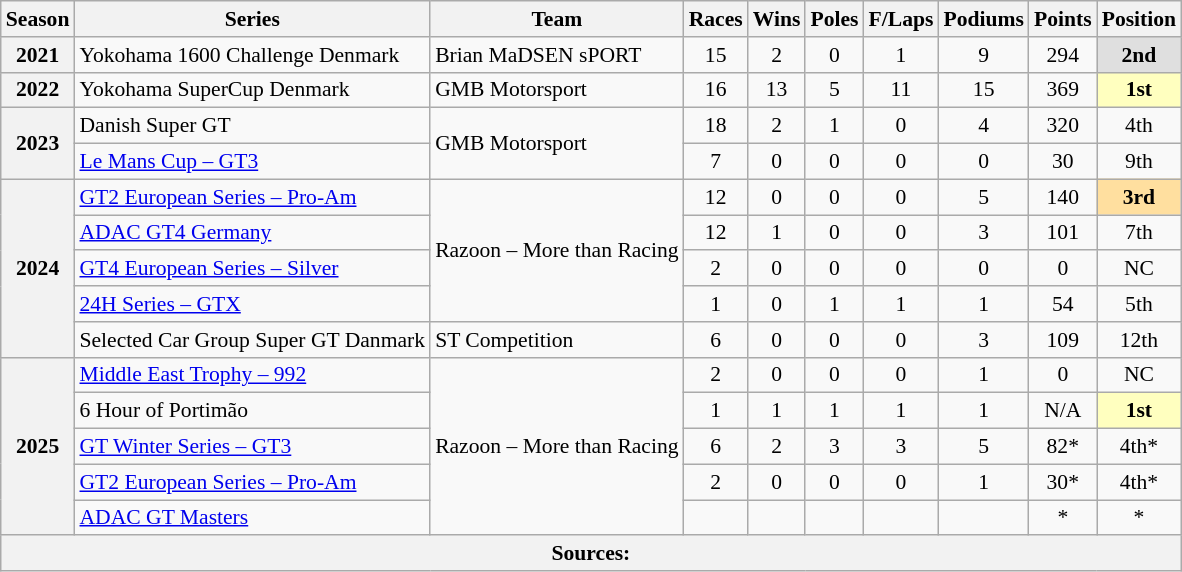<table class="wikitable" style="font-size: 90%; text-align:center">
<tr>
<th>Season</th>
<th>Series</th>
<th>Team</th>
<th>Races</th>
<th>Wins</th>
<th>Poles</th>
<th>F/Laps</th>
<th>Podiums</th>
<th>Points</th>
<th>Position</th>
</tr>
<tr>
<th>2021</th>
<td align=left>Yokohama 1600 Challenge Denmark</td>
<td align=left>Brian MaDSEN sPORT</td>
<td>15</td>
<td>2</td>
<td>0</td>
<td>1</td>
<td>9</td>
<td>294</td>
<td style="background:#dfdfdf;"><strong>2nd</strong></td>
</tr>
<tr>
<th>2022</th>
<td align=left>Yokohama SuperCup Denmark</td>
<td align=left>GMB Motorsport</td>
<td>16</td>
<td>13</td>
<td>5</td>
<td>11</td>
<td>15</td>
<td>369</td>
<td style="background:#FFFFBF"><strong>1st</strong></td>
</tr>
<tr>
<th rowspan="2">2023</th>
<td align=left>Danish Super GT</td>
<td align=left rowspan="2">GMB Motorsport</td>
<td>18</td>
<td>2</td>
<td>1</td>
<td>0</td>
<td>4</td>
<td>320</td>
<td>4th</td>
</tr>
<tr>
<td align=left><a href='#'>Le Mans Cup – GT3</a></td>
<td>7</td>
<td>0</td>
<td>0</td>
<td>0</td>
<td>0</td>
<td>30</td>
<td>9th</td>
</tr>
<tr>
<th rowspan="5">2024</th>
<td align=left><a href='#'>GT2 European Series – Pro-Am</a></td>
<td align=left rowspan="4">Razoon – More than Racing</td>
<td>12</td>
<td>0</td>
<td>0</td>
<td>0</td>
<td>5</td>
<td>140</td>
<td style="background:#ffdf9f"><strong>3rd</strong></td>
</tr>
<tr>
<td align=left><a href='#'>ADAC GT4 Germany</a></td>
<td>12</td>
<td>1</td>
<td>0</td>
<td>0</td>
<td>3</td>
<td>101</td>
<td>7th</td>
</tr>
<tr>
<td align=left><a href='#'>GT4 European Series – Silver</a></td>
<td>2</td>
<td>0</td>
<td>0</td>
<td>0</td>
<td>0</td>
<td>0</td>
<td>NC</td>
</tr>
<tr>
<td align=left><a href='#'>24H Series – GTX</a></td>
<td>1</td>
<td>0</td>
<td>1</td>
<td>1</td>
<td>1</td>
<td>54</td>
<td>5th</td>
</tr>
<tr>
<td align=left>Selected Car Group Super GT Danmark</td>
<td align=left>ST Competition</td>
<td>6</td>
<td>0</td>
<td>0</td>
<td>0</td>
<td>3</td>
<td>109</td>
<td>12th</td>
</tr>
<tr>
<th rowspan="5">2025</th>
<td align=left><a href='#'>Middle East Trophy – 992</a></td>
<td align=left rowspan="5">Razoon – More than Racing</td>
<td>2</td>
<td>0</td>
<td>0</td>
<td>0</td>
<td>1</td>
<td>0</td>
<td>NC</td>
</tr>
<tr>
<td align=left>6 Hour of Portimão</td>
<td>1</td>
<td>1</td>
<td>1</td>
<td>1</td>
<td>1</td>
<td>N/A</td>
<td style="background:#FFFFBF"><strong>1st</strong></td>
</tr>
<tr>
<td align=left><a href='#'>GT Winter Series – GT3</a></td>
<td>6</td>
<td>2</td>
<td>3</td>
<td>3</td>
<td>5</td>
<td>82*</td>
<td>4th*</td>
</tr>
<tr>
<td align=left><a href='#'>GT2 European Series – Pro-Am</a></td>
<td>2</td>
<td>0</td>
<td>0</td>
<td>0</td>
<td>1</td>
<td>30*</td>
<td>4th*</td>
</tr>
<tr>
<td align=left><a href='#'>ADAC GT Masters</a></td>
<td></td>
<td></td>
<td></td>
<td></td>
<td></td>
<td>*</td>
<td>*</td>
</tr>
<tr>
<th colspan="10">Sources:</th>
</tr>
</table>
